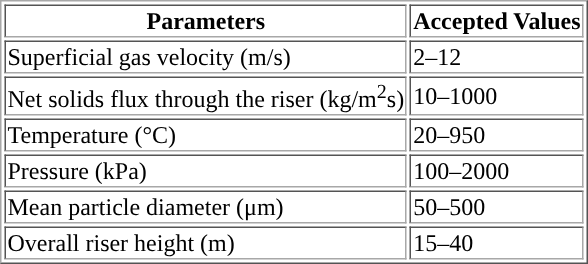<table border="1" class="Typical operational condition for circulating fluidized bed in commercial use">
<tr>
<th>Parameters</th>
<th>Accepted Values</th>
</tr>
<tr>
<td>Superficial gas velocity (m/s)</td>
<td>2–12</td>
</tr>
<tr>
<td>Net solids flux through the riser (kg/m<sup>2</sup>s)</td>
<td>10–1000</td>
</tr>
<tr>
<td>Temperature (°C)</td>
<td>20–950</td>
</tr>
<tr>
<td>Pressure (kPa)</td>
<td>100–2000</td>
</tr>
<tr>
<td>Mean particle diameter (μm)</td>
<td>50–500</td>
</tr>
<tr>
<td>Overall riser height (m)</td>
<td>15–40</td>
</tr>
</table>
